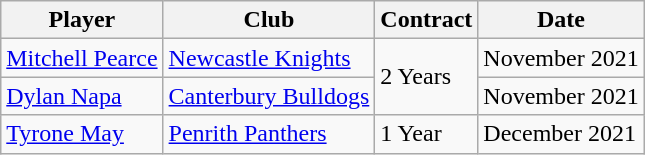<table class="wikitable">
<tr>
<th>Player</th>
<th>Club</th>
<th>Contract</th>
<th>Date</th>
</tr>
<tr>
<td> <a href='#'>Mitchell Pearce</a></td>
<td><a href='#'>Newcastle Knights</a></td>
<td rowspan=2>2 Years</td>
<td>November 2021</td>
</tr>
<tr>
<td> <a href='#'>Dylan Napa</a></td>
<td><a href='#'>Canterbury Bulldogs</a></td>
<td>November 2021</td>
</tr>
<tr>
<td> <a href='#'>Tyrone May</a></td>
<td><a href='#'>Penrith Panthers</a></td>
<td>1 Year</td>
<td>December 2021</td>
</tr>
</table>
